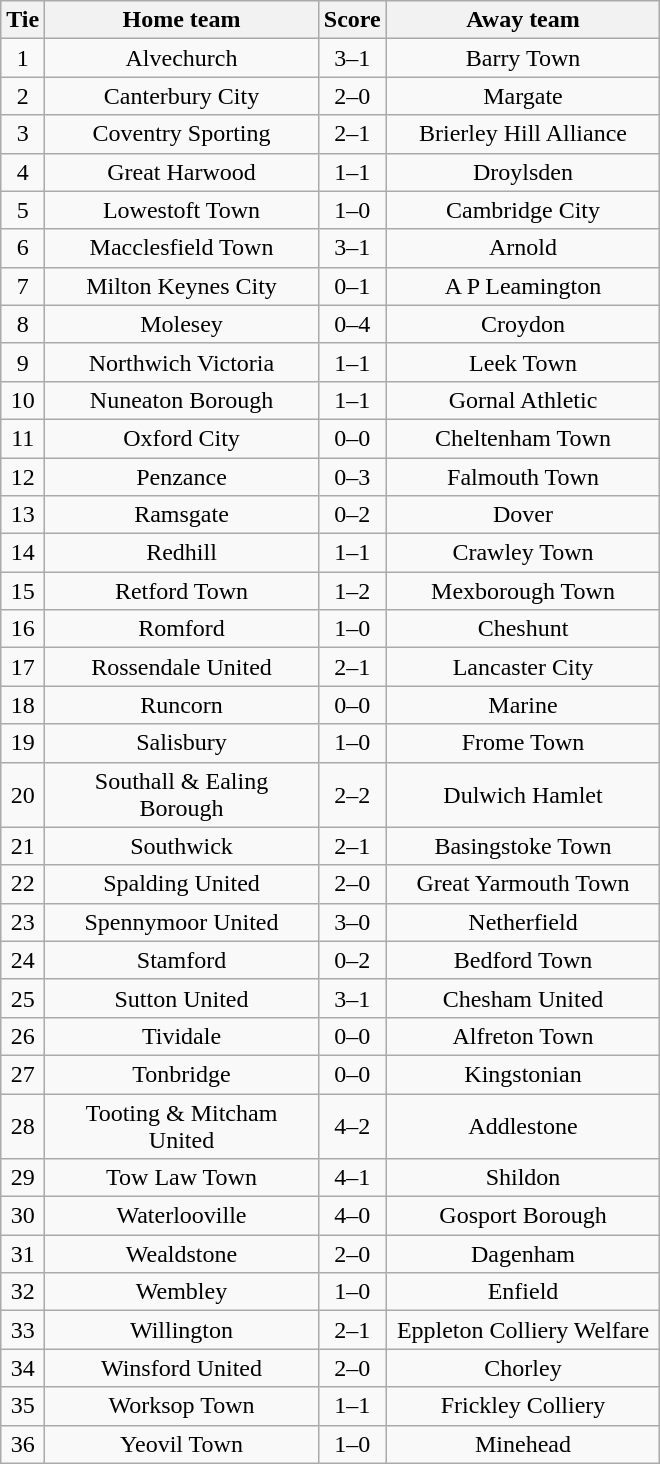<table class="wikitable" style="text-align:center;">
<tr>
<th width=20>Tie</th>
<th width=175>Home team</th>
<th width=20>Score</th>
<th width=175>Away team</th>
</tr>
<tr>
<td>1</td>
<td>Alvechurch</td>
<td>3–1</td>
<td>Barry Town</td>
</tr>
<tr>
<td>2</td>
<td>Canterbury City</td>
<td>2–0</td>
<td>Margate</td>
</tr>
<tr>
<td>3</td>
<td>Coventry Sporting</td>
<td>2–1</td>
<td>Brierley Hill Alliance</td>
</tr>
<tr>
<td>4</td>
<td>Great Harwood</td>
<td>1–1</td>
<td>Droylsden</td>
</tr>
<tr>
<td>5</td>
<td>Lowestoft Town</td>
<td>1–0</td>
<td>Cambridge City</td>
</tr>
<tr>
<td>6</td>
<td>Macclesfield Town</td>
<td>3–1</td>
<td>Arnold</td>
</tr>
<tr>
<td>7</td>
<td>Milton Keynes City</td>
<td>0–1</td>
<td>A P Leamington</td>
</tr>
<tr>
<td>8</td>
<td>Molesey</td>
<td>0–4</td>
<td>Croydon</td>
</tr>
<tr>
<td>9</td>
<td>Northwich Victoria</td>
<td>1–1</td>
<td>Leek Town</td>
</tr>
<tr>
<td>10</td>
<td>Nuneaton Borough</td>
<td>1–1</td>
<td>Gornal Athletic</td>
</tr>
<tr>
<td>11</td>
<td>Oxford City</td>
<td>0–0</td>
<td>Cheltenham Town</td>
</tr>
<tr>
<td>12</td>
<td>Penzance</td>
<td>0–3</td>
<td>Falmouth Town</td>
</tr>
<tr>
<td>13</td>
<td>Ramsgate</td>
<td>0–2</td>
<td>Dover</td>
</tr>
<tr>
<td>14</td>
<td>Redhill</td>
<td>1–1</td>
<td>Crawley Town</td>
</tr>
<tr>
<td>15</td>
<td>Retford Town</td>
<td>1–2</td>
<td>Mexborough Town</td>
</tr>
<tr>
<td>16</td>
<td>Romford</td>
<td>1–0</td>
<td>Cheshunt</td>
</tr>
<tr>
<td>17</td>
<td>Rossendale United</td>
<td>2–1</td>
<td>Lancaster City</td>
</tr>
<tr>
<td>18</td>
<td>Runcorn</td>
<td>0–0</td>
<td>Marine</td>
</tr>
<tr>
<td>19</td>
<td>Salisbury</td>
<td>1–0</td>
<td>Frome Town</td>
</tr>
<tr>
<td>20</td>
<td>Southall & Ealing Borough</td>
<td>2–2</td>
<td>Dulwich Hamlet</td>
</tr>
<tr>
<td>21</td>
<td>Southwick</td>
<td>2–1</td>
<td>Basingstoke Town</td>
</tr>
<tr>
<td>22</td>
<td>Spalding United</td>
<td>2–0</td>
<td>Great Yarmouth Town</td>
</tr>
<tr>
<td>23</td>
<td>Spennymoor United</td>
<td>3–0</td>
<td>Netherfield</td>
</tr>
<tr>
<td>24</td>
<td>Stamford</td>
<td>0–2</td>
<td>Bedford Town</td>
</tr>
<tr>
<td>25</td>
<td>Sutton United</td>
<td>3–1</td>
<td>Chesham United</td>
</tr>
<tr>
<td>26</td>
<td>Tividale</td>
<td>0–0</td>
<td>Alfreton Town</td>
</tr>
<tr>
<td>27</td>
<td>Tonbridge</td>
<td>0–0</td>
<td>Kingstonian</td>
</tr>
<tr>
<td>28</td>
<td>Tooting & Mitcham United</td>
<td>4–2</td>
<td>Addlestone</td>
</tr>
<tr>
<td>29</td>
<td>Tow Law Town</td>
<td>4–1</td>
<td>Shildon</td>
</tr>
<tr>
<td>30</td>
<td>Waterlooville</td>
<td>4–0</td>
<td>Gosport Borough</td>
</tr>
<tr>
<td>31</td>
<td>Wealdstone</td>
<td>2–0</td>
<td>Dagenham</td>
</tr>
<tr>
<td>32</td>
<td>Wembley</td>
<td>1–0</td>
<td>Enfield</td>
</tr>
<tr>
<td>33</td>
<td>Willington</td>
<td>2–1</td>
<td>Eppleton Colliery Welfare</td>
</tr>
<tr>
<td>34</td>
<td>Winsford United</td>
<td>2–0</td>
<td>Chorley</td>
</tr>
<tr>
<td>35</td>
<td>Worksop Town</td>
<td>1–1</td>
<td>Frickley Colliery</td>
</tr>
<tr>
<td>36</td>
<td>Yeovil Town</td>
<td>1–0</td>
<td>Minehead</td>
</tr>
</table>
